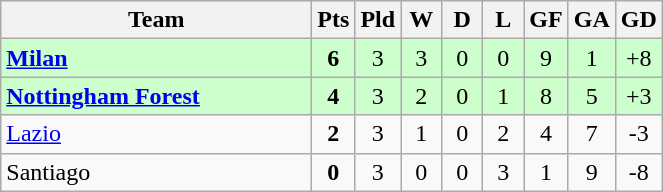<table class="wikitable" style="text-align:center;">
<tr>
<th width=200>Team</th>
<th width=20>Pts</th>
<th width=20>Pld</th>
<th width=20>W</th>
<th width=20>D</th>
<th width=20>L</th>
<th width=20>GF</th>
<th width=20>GA</th>
<th width=20>GD</th>
</tr>
<tr style="background:#ccffcc">
<td style="text-align:left"><strong> <a href='#'>Milan</a></strong></td>
<td><strong>6</strong></td>
<td>3</td>
<td>3</td>
<td>0</td>
<td>0</td>
<td>9</td>
<td>1</td>
<td>+8</td>
</tr>
<tr style="background:#ccffcc">
<td style="text-align:left"><strong> <a href='#'>Nottingham Forest</a></strong></td>
<td><strong>4</strong></td>
<td>3</td>
<td>2</td>
<td>0</td>
<td>1</td>
<td>8</td>
<td>5</td>
<td>+3</td>
</tr>
<tr>
<td style="text-align:left"> <a href='#'>Lazio</a></td>
<td><strong>2</strong></td>
<td>3</td>
<td>1</td>
<td>0</td>
<td>2</td>
<td>4</td>
<td>7</td>
<td>-3</td>
</tr>
<tr>
<td style="text-align:left"> Santiago</td>
<td><strong>0</strong></td>
<td>3</td>
<td>0</td>
<td>0</td>
<td>3</td>
<td>1</td>
<td>9</td>
<td>-8</td>
</tr>
</table>
